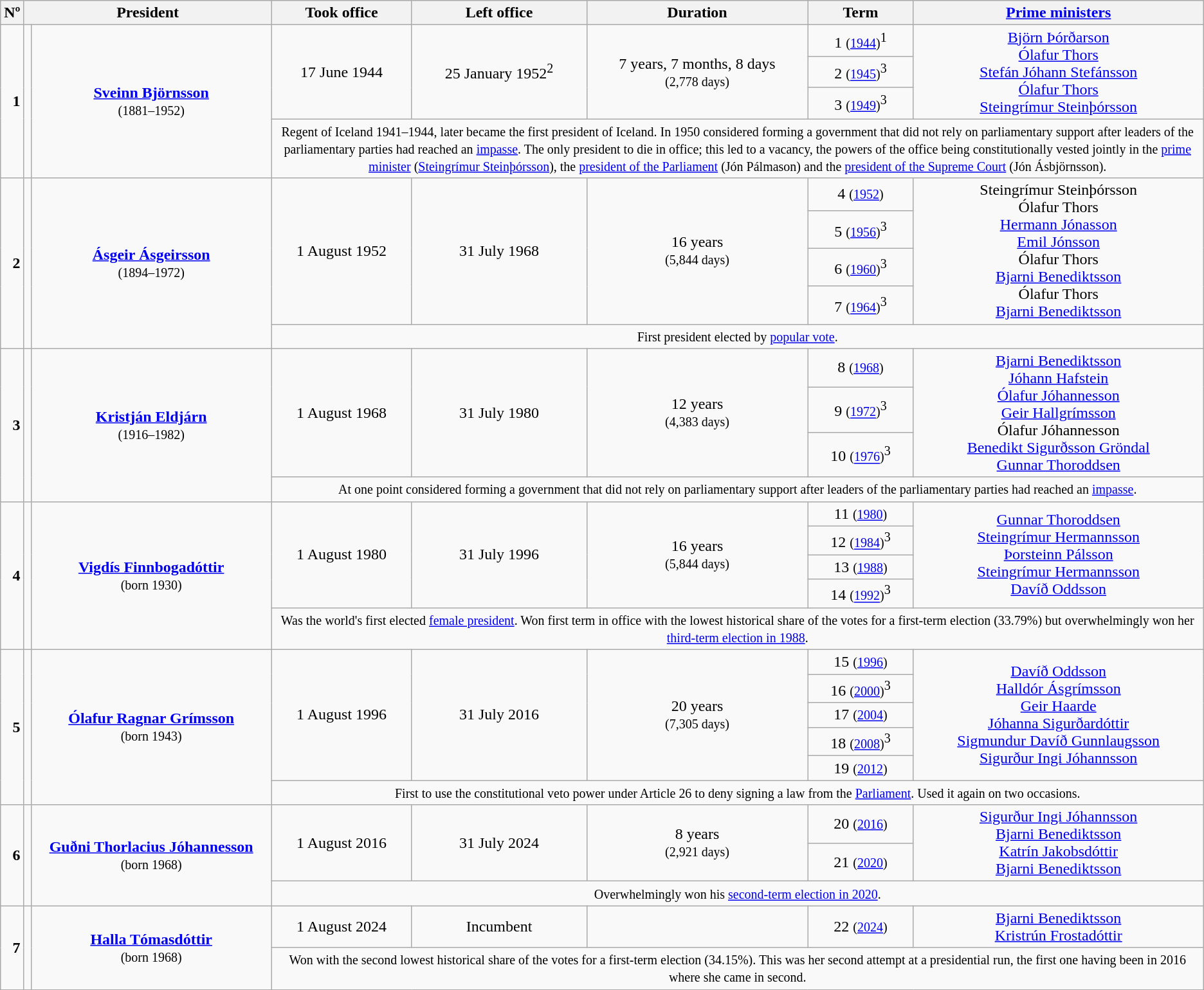<table class="wikitable" style="text-align: center;">
<tr>
<th>Nº</th>
<th colspan="2">President</th>
<th>Took office</th>
<th>Left office</th>
<th>Duration</th>
<th>Term</th>
<th><a href='#'>Prime ministers</a></th>
</tr>
<tr>
<td rowspan="4" style="text-align: right;"><strong>1</strong></td>
<td rowspan="4"></td>
<td rowspan="4" style="width: 20%;"><strong><a href='#'>Sveinn Björnsson</a></strong><br><small>(1881–1952)</small></td>
<td rowspan="3">17 June 1944</td>
<td rowspan="3">25 January 1952<sup>2</sup></td>
<td rowspan="3">7 years, 7 months, 8 days<br><small>(2,778 days)</small></td>
<td>1 <small>(<a href='#'>1944</a>)</small><sup>1</sup></td>
<td rowspan="3"><a href='#'>Björn Þórðarson</a><br><a href='#'>Ólafur Thors</a><br><a href='#'>Stefán Jóhann Stefánsson</a><br><a href='#'>Ólafur Thors</a><br><a href='#'>Steingrímur Steinþórsson</a></td>
</tr>
<tr>
<td>2 <small>(<a href='#'>1945</a>)</small><sup>3</sup></td>
</tr>
<tr>
<td>3 <small>(<a href='#'>1949</a>)</small><sup>3</sup></td>
</tr>
<tr>
<td colspan="5"><small>Regent of Iceland 1941–1944, later became the first president of Iceland. In 1950 considered forming a government that did not rely on parliamentary support after leaders of the parliamentary parties had reached an <a href='#'>impasse</a>. The only president to die in office; this led to a vacancy, the powers of the office being constitutionally vested jointly in the <a href='#'>prime minister</a> (<a href='#'>Steingrímur Steinþórsson</a>), the <a href='#'>president of the Parliament</a> (Jón Pálmason) and the <a href='#'>president of the Supreme Court</a> (Jón Ásbjörnsson).</small></td>
</tr>
<tr>
<td rowspan="5" style="text-align: right;"><strong>2</strong></td>
<td rowspan="5"></td>
<td rowspan="5"><strong><a href='#'>Ásgeir Ásgeirsson</a></strong><br><small>(1894–1972)</small></td>
<td rowspan="4">1 August 1952</td>
<td rowspan="4">31 July 1968</td>
<td rowspan="4">16 years<br><small>(5,844 days)</small></td>
<td>4 <small>(<a href='#'>1952</a>)</small></td>
<td rowspan="4">Steingrímur Steinþórsson<br>Ólafur Thors<br><a href='#'>Hermann Jónasson</a><br><a href='#'>Emil Jónsson</a><br>Ólafur Thors<br><a href='#'>Bjarni Benediktsson</a><br>Ólafur Thors<br><a href='#'>Bjarni Benediktsson</a></td>
</tr>
<tr>
<td>5 <small>(<a href='#'>1956</a>)</small><sup>3</sup></td>
</tr>
<tr>
<td>6 <small>(<a href='#'>1960</a>)</small><sup>3</sup></td>
</tr>
<tr>
<td>7 <small>(<a href='#'>1964</a>)</small><sup>3</sup></td>
</tr>
<tr>
<td colspan="5"><small>First president elected by <a href='#'>popular vote</a>.</small></td>
</tr>
<tr>
<td rowspan="4" style="text-align: right;"><strong>3</strong></td>
<td rowspan="4"></td>
<td rowspan="4"><strong><a href='#'>Kristján Eldjárn</a></strong><br><small>(1916–1982)</small></td>
<td rowspan="3">1 August 1968</td>
<td rowspan="3">31 July 1980</td>
<td rowspan="3">12 years<br><small>(4,383 days)</small></td>
<td>8 <small>(<a href='#'>1968</a>)</small></td>
<td rowspan="3"><a href='#'>Bjarni Benediktsson</a><br><a href='#'>Jóhann Hafstein</a><br><a href='#'>Ólafur Jóhannesson</a><br><a href='#'>Geir Hallgrímsson</a><br>Ólafur Jóhannesson<br><a href='#'>Benedikt Sigurðsson Gröndal</a><br><a href='#'>Gunnar Thoroddsen</a></td>
</tr>
<tr>
<td>9 <small>(<a href='#'>1972</a>)</small><sup>3</sup></td>
</tr>
<tr>
<td>10 <small>(<a href='#'>1976</a>)</small><sup>3</sup></td>
</tr>
<tr>
<td colspan="5"><small>At one point considered forming a government that did not rely on parliamentary support after leaders of the parliamentary parties had reached an <a href='#'>impasse</a>.</small></td>
</tr>
<tr>
<td rowspan="5" style="text-align: right;"><strong>4</strong></td>
<td rowspan="5"></td>
<td rowspan="5"><strong><a href='#'>Vigdís Finnbogadóttir</a></strong><br><small>(born 1930)</small></td>
<td rowspan="4">1 August 1980</td>
<td rowspan="4">31 July 1996</td>
<td rowspan="4">16 years<br><small>(5,844 days)</small></td>
<td>11 <small>(<a href='#'>1980</a>)</small></td>
<td rowspan="4"><a href='#'>Gunnar Thoroddsen</a><br><a href='#'>Steingrímur Hermannsson</a><br><a href='#'>Þorsteinn Pálsson</a><br><a href='#'>Steingrímur Hermannsson</a><br><a href='#'>Davíð Oddsson</a></td>
</tr>
<tr>
<td>12 <small>(<a href='#'>1984</a>)</small><sup>3</sup></td>
</tr>
<tr>
<td>13 <small>(<a href='#'>1988</a>)</small></td>
</tr>
<tr>
<td>14 <small>(<a href='#'>1992</a>)</small><sup>3</sup></td>
</tr>
<tr>
<td colspan="5"><small>Was the world's first elected <a href='#'>female president</a>. Won first term in office with the lowest historical share of the votes for a first-term election (33.79%) but overwhelmingly won her <a href='#'>third-term election in 1988</a>.</small></td>
</tr>
<tr>
<td rowspan="6" style="text-align: right;"><strong>5</strong></td>
<td rowspan="6"></td>
<td rowspan="6"><strong><a href='#'>Ólafur Ragnar Grímsson</a></strong><br><small>(born 1943)</small></td>
<td rowspan="5">1 August 1996</td>
<td rowspan="5">31 July 2016</td>
<td rowspan="5">20 years<br><small>(7,305 days)</small></td>
<td>15 <small>(<a href='#'>1996</a>)</small></td>
<td rowspan="5"><a href='#'>Davíð Oddsson</a><br><a href='#'>Halldór Ásgrímsson</a><br><a href='#'>Geir Haarde</a><br><a href='#'>Jóhanna Sigurðardóttir</a><br><a href='#'>Sigmundur Davíð Gunnlaugsson</a><br><a href='#'>Sigurður Ingi Jóhannsson</a></td>
</tr>
<tr>
<td>16 <small>(<a href='#'>2000</a>)</small><sup>3</sup></td>
</tr>
<tr>
<td>17 <small>(<a href='#'>2004</a>)</small></td>
</tr>
<tr>
<td>18 <small>(<a href='#'>2008</a>)</small><sup>3</sup></td>
</tr>
<tr>
<td>19 <small>(<a href='#'>2012</a>)</small></td>
</tr>
<tr>
<td colspan="5"><small>First to use the constitutional veto power under Article 26 to deny signing a law from the <a href='#'>Parliament</a>. Used it again on two occasions.</small></td>
</tr>
<tr>
<td rowspan="3" style="text-align: right;"><strong>6</strong></td>
<td rowspan="3"></td>
<td rowspan="3"><strong><a href='#'>Guðni Thorlacius Jóhannesson</a></strong><br><small>(born 1968)</small></td>
<td rowspan="2">1 August 2016</td>
<td rowspan="2">31 July 2024</td>
<td rowspan="2">8 years<br><small>(2,921 days)</small></td>
<td>20 <small>(<a href='#'>2016</a>)</small></td>
<td rowspan="2"><a href='#'>Sigurður Ingi Jóhannsson</a><br><a href='#'>Bjarni Benediktsson</a><br><a href='#'>Katrín Jakobsdóttir</a><br><a href='#'>Bjarni Benediktsson</a></td>
</tr>
<tr>
<td>21 <small>(<a href='#'>2020</a>)</small></td>
</tr>
<tr>
<td colspan="5"><small>Overwhelmingly won his <a href='#'>second-term election in 2020</a>.</small></td>
</tr>
<tr>
<td rowspan="2" style="text-align: right;"><strong>7</strong></td>
<td rowspan="2"></td>
<td rowspan="2"><strong><a href='#'>Halla Tómasdóttir</a></strong><br><small>(born 1968)</small></td>
<td>1 August 2024</td>
<td>Incumbent</td>
<td></td>
<td>22 <small>(<a href='#'>2024</a>)</small></td>
<td><a href='#'>Bjarni Benediktsson</a><br><a href='#'>Kristrún Frostadóttir</a></td>
</tr>
<tr>
<td colspan="5"><small></small><small>Won with the second lowest historical share of the votes for a first-term election (34.15%). This was her second attempt at a presidential run, the first one having been in 2016 where she came in second.</small></td>
</tr>
</table>
